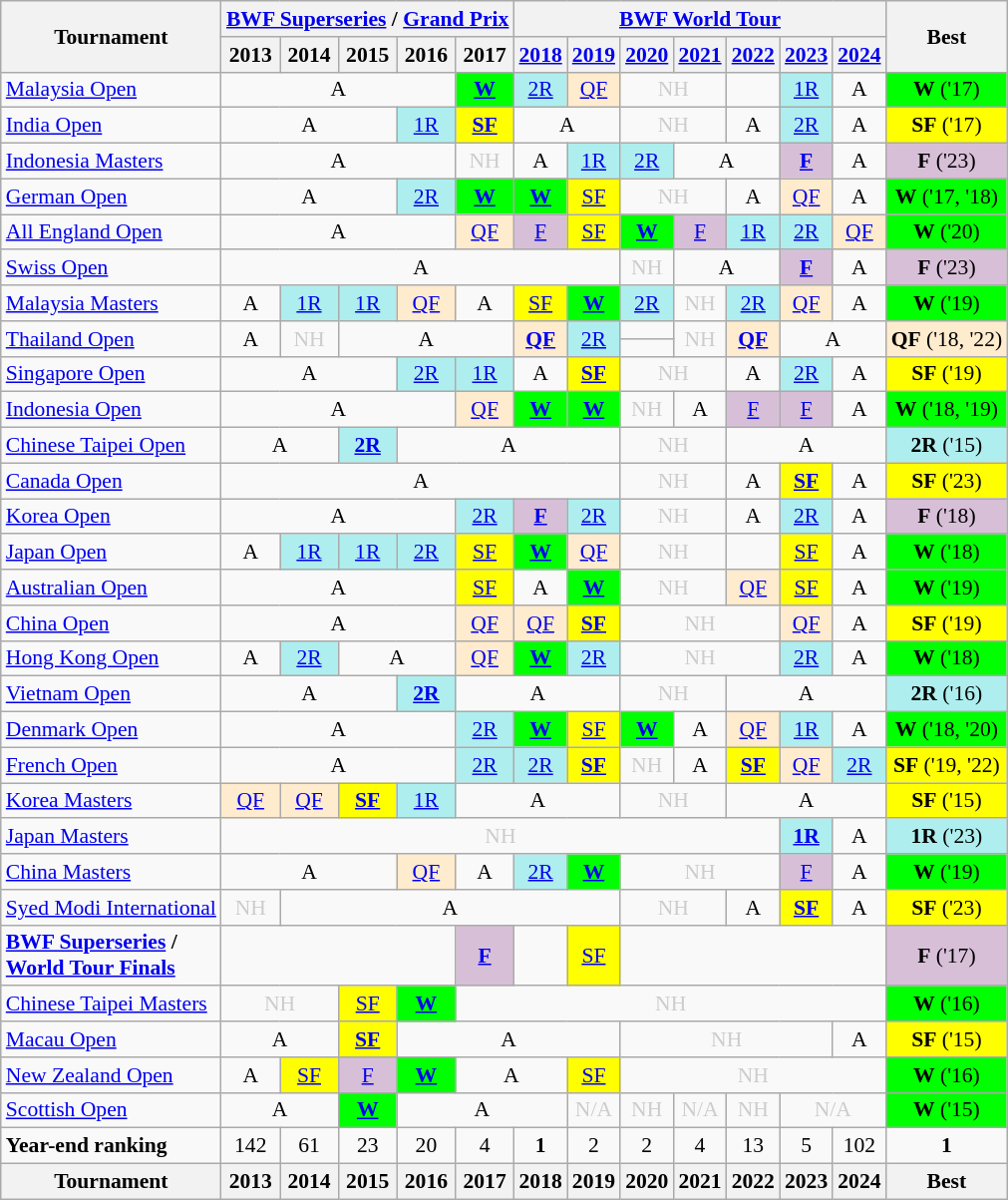<table class="wikitable" style="font-size: 90%; text-align:center">
<tr>
<th rowspan="2">Tournament</th>
<th colspan="5"><a href='#'>BWF Superseries</a> / <a href='#'>Grand Prix</a></th>
<th colspan="7"><a href='#'>BWF World Tour</a></th>
<th rowspan="2">Best</th>
</tr>
<tr>
<th>2013</th>
<th>2014</th>
<th>2015</th>
<th>2016</th>
<th>2017</th>
<th><a href='#'>2018</a></th>
<th><a href='#'>2019</a></th>
<th><a href='#'>2020</a></th>
<th><a href='#'>2021</a></th>
<th><a href='#'>2022</a></th>
<th><a href='#'>2023</a></th>
<th><a href='#'>2024</a></th>
</tr>
<tr>
<td align=left><a href='#'>Malaysia Open</a></td>
<td colspan="4">A</td>
<td bgcolor=00FF00><a href='#'><strong>W</strong></a></td>
<td bgcolor=AFEEEE><a href='#'>2R</a></td>
<td bgcolor=FFEBCD><a href='#'>QF</a></td>
<td colspan="2" style=color:#ccc>NH</td>
<td><a href='#'></a></td>
<td bgcolor=AFEEEE><a href='#'>1R</a></td>
<td>A</td>
<td bgcolor=00FF00><strong>W</strong> ('17)</td>
</tr>
<tr>
<td align=left><a href='#'>India Open</a></td>
<td colspan="3">A</td>
<td bgcolor=AFEEEE><a href='#'>1R</a></td>
<td bgcolor=FFFF00><a href='#'><strong>SF</strong></a></td>
<td colspan="2">A</td>
<td colspan="2" style=color:#ccc>NH</td>
<td>A</td>
<td bgcolor=AFEEEE><a href='#'>2R</a></td>
<td>A</td>
<td bgcolor=FFFF00><strong>SF</strong> ('17)</td>
</tr>
<tr>
<td align=left><a href='#'>Indonesia Masters</a></td>
<td colspan="4">A</td>
<td style=color:#ccc>NH</td>
<td>A</td>
<td bgcolor=AFEEEE><a href='#'>1R</a></td>
<td bgcolor=AFEEEE><a href='#'>2R</a></td>
<td colspan="2">A</td>
<td bgcolor=D8BFD8><strong><a href='#'>F</a></strong></td>
<td>A</td>
<td bgcolor=D8BFD8><strong>F</strong> ('23)</td>
</tr>
<tr>
<td align=left><a href='#'>German Open</a></td>
<td colspan="3">A</td>
<td bgcolor=AFEEEE><a href='#'>2R</a></td>
<td bgcolor=00FF00><a href='#'><strong>W</strong></a></td>
<td bgcolor=00FF00><a href='#'><strong>W</strong></a></td>
<td bgcolor=FFFF00><a href='#'>SF</a></td>
<td colspan="2" style=color:#ccc>NH</td>
<td>A</td>
<td bgcolor=FFEBCD><a href='#'>QF</a></td>
<td>A</td>
<td bgcolor=00FF00><strong>W</strong> ('17, '18)</td>
</tr>
<tr>
<td align=left><a href='#'>All England Open</a></td>
<td colspan="4">A</td>
<td bgcolor=FFEBCD><a href='#'>QF</a></td>
<td bgcolor=D8BFD8><a href='#'>F</a></td>
<td bgcolor=FFFF00><a href='#'>SF</a></td>
<td bgcolor=00FF00><a href='#'><strong>W</strong></a></td>
<td bgcolor=D8BFD8><a href='#'>F</a></td>
<td bgcolor=AFEEEE><a href='#'>1R</a></td>
<td bgcolor=AFEEEE><a href='#'>2R</a></td>
<td bgcolor=FFEBCD><a href='#'>QF</a></td>
<td bgcolor=00FF00><strong>W</strong> ('20)</td>
</tr>
<tr>
<td align=left><a href='#'>Swiss Open</a></td>
<td colspan="7">A</td>
<td style=color:#ccc>NH</td>
<td colspan="2">A</td>
<td bgcolor=D8BFD8><strong><a href='#'>F</a></strong></td>
<td>A</td>
<td bgcolor=D8BFD8><strong>F</strong> ('23)</td>
</tr>
<tr>
<td align=left><a href='#'>Malaysia Masters</a></td>
<td>A</td>
<td bgcolor=AFEEEE><a href='#'>1R</a></td>
<td bgcolor=AFEEEE><a href='#'>1R</a></td>
<td bgcolor=FFEBCD><a href='#'>QF</a></td>
<td>A</td>
<td bgcolor=FFFF00><a href='#'>SF</a></td>
<td bgcolor=00FF00><a href='#'><strong>W</strong></a></td>
<td bgcolor=AFEEEE><a href='#'>2R</a></td>
<td style=color:#ccc>NH</td>
<td bgcolor=AFEEEE><a href='#'>2R</a></td>
<td bgcolor=FFEBCD><a href='#'>QF</a></td>
<td>A</td>
<td bgcolor=00FF00><strong>W</strong> ('19)</td>
</tr>
<tr>
<td rowspan="2" align=left><a href='#'>Thailand Open</a></td>
<td rowspan="2">A</td>
<td rowspan="2" style=color:#ccc>NH</td>
<td rowspan="2" colspan="3">A</td>
<td rowspan="2" bgcolor=FFEBCD><strong><a href='#'>QF</a></strong></td>
<td rowspan="2" bgcolor=AFEEEE><a href='#'>2R</a></td>
<td><a href='#'></a></td>
<td rowspan="2" style=color:#ccc>NH</td>
<td rowspan="2" bgcolor=FFEBCD><strong><a href='#'>QF</a></strong></td>
<td rowspan="2" colspan="2">A</td>
<td rowspan="2" bgcolor=FFEBCD><strong>QF</strong> ('18, '22)</td>
</tr>
<tr>
<td><a href='#'></a></td>
</tr>
<tr>
<td align=left><a href='#'>Singapore Open</a></td>
<td colspan="3">A</td>
<td bgcolor=AFEEEE><a href='#'>2R</a></td>
<td bgcolor=AFEEEE><a href='#'>1R</a></td>
<td>A</td>
<td bgcolor=FFFF00><a href='#'><strong>SF</strong></a></td>
<td colspan="2" style=color:#ccc>NH</td>
<td>A</td>
<td bgcolor=AFEEEE><a href='#'>2R</a></td>
<td>A</td>
<td bgcolor=FFFF00><strong>SF</strong> ('19)</td>
</tr>
<tr>
<td align=left><a href='#'>Indonesia Open</a></td>
<td colspan="4">A</td>
<td bgcolor=FFEBCD><a href='#'>QF</a></td>
<td bgcolor=00FF00><a href='#'><strong>W</strong></a></td>
<td bgcolor=00FF00><a href='#'><strong>W</strong></a></td>
<td style=color:#ccc>NH</td>
<td>A</td>
<td bgcolor=D8BFD8><a href='#'>F</a></td>
<td bgcolor=D8BFD8><a href='#'>F</a></td>
<td>A</td>
<td bgcolor=00FF00><strong>W</strong> ('18, '19)</td>
</tr>
<tr>
<td align=left><a href='#'>Chinese Taipei Open</a></td>
<td colspan="2">A</td>
<td bgcolor=AFEEEE><a href='#'><strong>2R</strong></a></td>
<td colspan="4">A</td>
<td colspan="2" style=color:#ccc>NH</td>
<td colspan="3">A</td>
<td bgcolor=AFEEEE><strong>2R</strong> ('15)</td>
</tr>
<tr>
<td align=left><a href='#'>Canada Open</a></td>
<td colspan="7">A</td>
<td colspan="2" style=color:#ccc>NH</td>
<td>A</td>
<td bgcolor=FFFF00><strong><a href='#'>SF</a></strong></td>
<td>A</td>
<td bgcolor=FFFF00><strong>SF</strong> ('23)</td>
</tr>
<tr>
<td align=left><a href='#'>Korea Open</a></td>
<td colspan="4">A</td>
<td bgcolor=AFEEEE><a href='#'>2R</a></td>
<td bgcolor=D8BFD8><a href='#'><strong>F</strong></a></td>
<td bgcolor=AFEEEE><a href='#'>2R</a></td>
<td colspan="2" style=color:#ccc>NH</td>
<td>A</td>
<td bgcolor=AFEEEE><a href='#'>2R</a></td>
<td>A</td>
<td bgcolor=D8BFD8><strong>F</strong> ('18)</td>
</tr>
<tr>
<td align=left><a href='#'>Japan Open</a></td>
<td>A</td>
<td bgcolor=AFEEEE><a href='#'>1R</a></td>
<td bgcolor=AFEEEE><a href='#'>1R</a></td>
<td bgcolor=AFEEEE><a href='#'>2R</a></td>
<td bgcolor=FFFF00><a href='#'>SF</a></td>
<td bgcolor=00FF00><a href='#'><strong>W</strong></a></td>
<td bgcolor=FFEBCD><a href='#'>QF</a></td>
<td colspan="2" style=color:#ccc>NH</td>
<td><a href='#'></a></td>
<td bgcolor=FFFF00><a href='#'>SF</a></td>
<td>A</td>
<td bgcolor=00FF00><strong>W</strong> ('18)</td>
</tr>
<tr>
<td align=left><a href='#'>Australian Open</a></td>
<td colspan="4">A</td>
<td bgcolor=FFFF00><a href='#'>SF</a></td>
<td>A</td>
<td bgcolor=00FF00><a href='#'><strong>W</strong></a></td>
<td colspan="2" style=color:#ccc>NH</td>
<td bgcolor=FFEBCD><a href='#'>QF</a></td>
<td bgcolor=FFFF00><a href='#'>SF</a></td>
<td>A</td>
<td bgcolor=00FF00><strong>W</strong> ('19)</td>
</tr>
<tr>
<td align=left><a href='#'>China Open</a></td>
<td colspan="4">A</td>
<td bgcolor=FFEBCD><a href='#'>QF</a></td>
<td bgcolor=FFEBCD><a href='#'>QF</a></td>
<td bgcolor=FFFF00><a href='#'><strong>SF</strong></a></td>
<td colspan="3" style=color:#ccc>NH</td>
<td bgcolor=FFEBCD><a href='#'>QF</a></td>
<td>A</td>
<td bgcolor=FFFF00><strong>SF</strong> ('19)</td>
</tr>
<tr>
<td align=left><a href='#'>Hong Kong Open</a></td>
<td>A</td>
<td bgcolor=AFEEEE><a href='#'>2R</a></td>
<td colspan="2">A</td>
<td bgcolor=FFEBCD><a href='#'>QF</a></td>
<td bgcolor=00FF00><a href='#'><strong>W</strong></a></td>
<td bgcolor=AFEEEE><a href='#'>2R</a></td>
<td colspan="3" style=color:#ccc>NH</td>
<td bgcolor=AFEEEE><a href='#'>2R</a></td>
<td>A</td>
<td bgcolor=00FF00><strong>W</strong> ('18)</td>
</tr>
<tr>
<td align=left><a href='#'>Vietnam Open</a></td>
<td colspan="3">A</td>
<td bgcolor=AFEEEE><a href='#'><strong>2R</strong></a></td>
<td colspan="3">A</td>
<td colspan="2" style=color:#ccc>NH</td>
<td colspan="3">A</td>
<td bgcolor=AFEEEE><strong>2R</strong> ('16)</td>
</tr>
<tr>
<td align=left><a href='#'>Denmark Open</a></td>
<td colspan="4">A</td>
<td bgcolor=AFEEEE><a href='#'>2R</a></td>
<td bgcolor=00FF00><a href='#'><strong>W</strong></a></td>
<td bgcolor=FFFF00><a href='#'>SF</a></td>
<td bgcolor=00FF00><a href='#'><strong>W</strong></a></td>
<td>A</td>
<td bgcolor=FFEBCD><a href='#'>QF</a></td>
<td bgcolor=AFEEEE><a href='#'>1R</a></td>
<td>A</td>
<td bgcolor=00FF00><strong>W</strong> ('18, '20)</td>
</tr>
<tr>
<td align=left><a href='#'>French Open</a></td>
<td colspan="4">A</td>
<td bgcolor=AFEEEE><a href='#'>2R</a></td>
<td bgcolor=AFEEEE><a href='#'>2R</a></td>
<td bgcolor=FFFF00><strong><a href='#'>SF</a></strong></td>
<td style=color:#ccc>NH</td>
<td>A</td>
<td bgcolor=FFFF00><strong><a href='#'>SF</a></strong></td>
<td bgcolor=FFEBCD><a href='#'>QF</a></td>
<td bgcolor=AFEEEE><a href='#'>2R</a></td>
<td bgcolor=FFFF00><strong>SF</strong> ('19, '22)</td>
</tr>
<tr>
<td align=left><a href='#'>Korea Masters</a></td>
<td bgcolor=FFEBCD><a href='#'>QF</a></td>
<td bgcolor=FFEBCD><a href='#'>QF</a></td>
<td bgcolor=FFFF00><a href='#'><strong>SF</strong></a></td>
<td bgcolor=AFEEEE><a href='#'>1R</a></td>
<td colspan="3">A</td>
<td colspan="2" style=color:#ccc>NH</td>
<td colspan="3">A</td>
<td bgcolor=FFFF00><strong>SF</strong> ('15)</td>
</tr>
<tr>
<td align=left><a href='#'>Japan Masters</a></td>
<td colspan="10" style=color:#ccc>NH</td>
<td bgcolor=AFEEEE><a href='#'><strong>1R</strong></a></td>
<td>A</td>
<td bgcolor=AFEEEE><strong>1R</strong> ('23)</td>
</tr>
<tr>
<td align=left><a href='#'>China Masters</a></td>
<td colspan="3">A</td>
<td bgcolor=FFEBCD><a href='#'>QF</a></td>
<td>A</td>
<td bgcolor=AFEEEE><a href='#'>2R</a></td>
<td bgcolor=00FF00><a href='#'><strong>W</strong></a></td>
<td colspan="3" style=color:#ccc>NH</td>
<td bgcolor=D8BFD8><a href='#'>F</a></td>
<td>A</td>
<td bgcolor=00FF00><strong>W</strong> ('19)</td>
</tr>
<tr>
<td align=left><a href='#'>Syed Modi International</a></td>
<td style=color:#ccc>NH</td>
<td colspan="6">A</td>
<td colspan="2" style=color:#ccc>NH</td>
<td>A</td>
<td bgcolor=FFFF00><a href='#'><strong>SF</strong></a></td>
<td>A</td>
<td bgcolor=FFFF00><strong>SF</strong> ('23)</td>
</tr>
<tr>
<td align=left><strong><a href='#'>BWF Superseries</a> /<br> <a href='#'>World Tour Finals</a></strong></td>
<td colspan="4"></td>
<td bgcolor=D8BFD8><a href='#'><strong>F</strong></a></td>
<td></td>
<td bgcolor=FFFF00><a href='#'>SF</a></td>
<td colspan="5"></td>
<td bgcolor=D8BFD8><strong>F</strong> ('17)</td>
</tr>
<tr>
<td align=left><a href='#'>Chinese Taipei Masters</a></td>
<td colspan="2" style=color:#ccc>NH</td>
<td bgcolor=FFFF00><a href='#'>SF</a></td>
<td bgcolor=00FF00><a href='#'><strong>W</strong></a></td>
<td colspan="8" style=color:#ccc>NH</td>
<td bgcolor=00FF00><strong>W</strong> ('16)</td>
</tr>
<tr>
<td align=left><a href='#'>Macau Open</a></td>
<td colspan="2">A</td>
<td bgcolor=FFFF00><a href='#'><strong>SF</strong></a></td>
<td colspan="4">A</td>
<td colspan="4" style=color:#ccc>NH</td>
<td>A</td>
<td bgcolor=FFFF00><strong>SF</strong> ('15)</td>
</tr>
<tr>
<td align=left><a href='#'>New Zealand Open</a></td>
<td>A</td>
<td bgcolor=FFFF00><a href='#'>SF</a></td>
<td bgcolor=D8BFD8><a href='#'>F</a></td>
<td bgcolor=00FF00><a href='#'><strong>W</strong></a></td>
<td colspan="2">A</td>
<td bgcolor=FFFF00><a href='#'>SF</a></td>
<td colspan="5" style=color:#ccc>NH</td>
<td bgcolor=00FF00><strong>W</strong> ('16)</td>
</tr>
<tr>
<td align=left><a href='#'>Scottish Open</a></td>
<td colspan="2">A</td>
<td bgcolor=00FF00><a href='#'><strong>W</strong></a></td>
<td colspan="3">A</td>
<td style=color:#ccc>N/A</td>
<td style=color:#ccc>NH</td>
<td style=color:#ccc>N/A</td>
<td style=color:#ccc>NH</td>
<td colspan="2" style="color:#ccc">N/A</td>
<td bgcolor=00FF00><strong>W</strong> ('15)</td>
</tr>
<tr>
<td align=left><strong>Year-end ranking</strong></td>
<td>142</td>
<td>61</td>
<td>23</td>
<td>20</td>
<td>4</td>
<td><strong>1</strong></td>
<td>2</td>
<td>2</td>
<td>4</td>
<td>13</td>
<td>5</td>
<td>102</td>
<td><strong>1</strong></td>
</tr>
<tr>
<th>Tournament</th>
<th>2013</th>
<th>2014</th>
<th>2015</th>
<th>2016</th>
<th>2017</th>
<th>2018</th>
<th>2019</th>
<th>2020</th>
<th>2021</th>
<th>2022</th>
<th>2023</th>
<th>2024</th>
<th>Best</th>
</tr>
</table>
